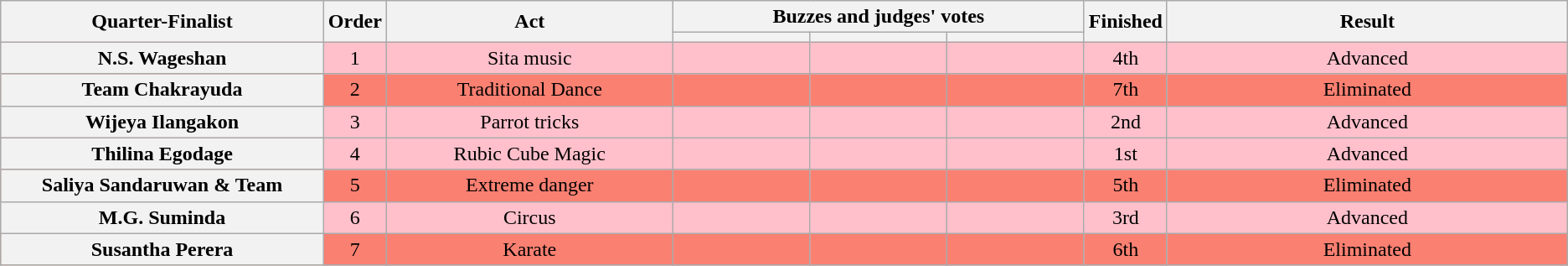<table class="wikitable plainrowheaders sortable" style="text-align:center;">
<tr>
<th scope="col" rowspan="2" class="unsortable" style="width:18em;">Quarter-Finalist</th>
<th scope="col" rowspan="2" style="width:1em;">Order</th>
<th scope="col" rowspan="2" class="unsortable" style="width:16em;">Act</th>
<th scope="col" colspan="3" class="unsortable" style="width:24em;">Buzzes and judges' votes</th>
<th scope="col" rowspan="2" style="width:0.25em;">Finished</th>
<th scope="col" rowspan="2" style="width:23em;">Result</th>
</tr>
<tr>
<th scope="col" style="width:6em;"></th>
<th scope="col" style="width:6em;"></th>
<th scope="col" style="width:6em;"></th>
</tr>
<tr bgcolor=pink>
<th scope="row">N.S. Wageshan </th>
<td>1</td>
<td>Sita music</td>
<td></td>
<td></td>
<td></td>
<td>4th</td>
<td>Advanced</td>
</tr>
<tr bgcolor=salmon>
<th scope="row">Team Chakrayuda</th>
<td>2</td>
<td>Traditional Dance</td>
<td></td>
<td></td>
<td></td>
<td>7th</td>
<td>Eliminated</td>
</tr>
<tr bgcolor=pink>
<th scope="row">Wijeya Ilangakon</th>
<td>3</td>
<td>Parrot tricks</td>
<td></td>
<td></td>
<td></td>
<td>2nd</td>
<td>Advanced</td>
</tr>
<tr bgcolor=pink>
<th scope="row">Thilina Egodage</th>
<td>4</td>
<td>Rubic Cube Magic</td>
<td></td>
<td></td>
<td></td>
<td>1st</td>
<td>Advanced</td>
</tr>
<tr bgcolor=salmon>
<th scope="row">Saliya Sandaruwan & Team</th>
<td>5</td>
<td>Extreme danger</td>
<td></td>
<td></td>
<td></td>
<td>5th</td>
<td>Eliminated</td>
</tr>
<tr bgcolor=pink>
<th scope="row">M.G. Suminda</th>
<td>6</td>
<td>Circus</td>
<td></td>
<td></td>
<td></td>
<td>3rd</td>
<td>Advanced</td>
</tr>
<tr bgcolor=salmon>
<th scope="row">Susantha Perera</th>
<td>7</td>
<td>Karate</td>
<td></td>
<td></td>
<td></td>
<td>6th</td>
<td>Eliminated</td>
</tr>
</table>
